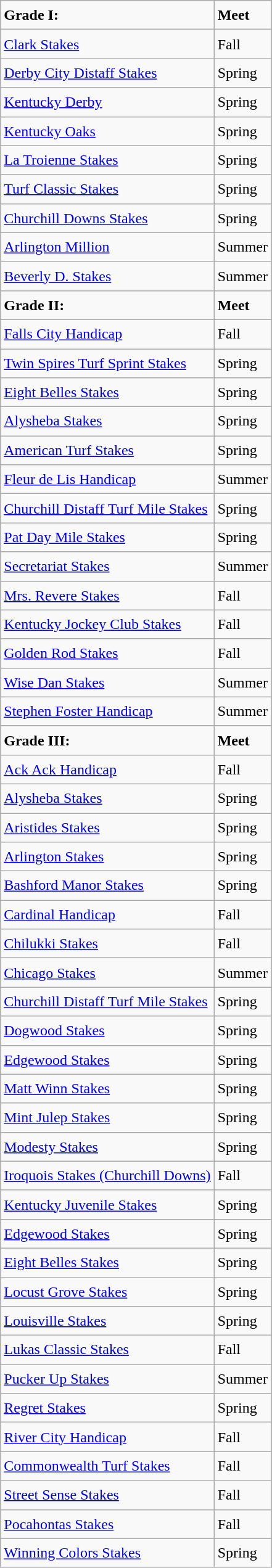<table class="wikitable sortable" style="font-size:1.00em; line-height:1.5em;">
<tr>
<td><strong>Grade I:</strong></td>
<td><strong>Meet</strong></td>
</tr>
<tr>
<td><a href='#'>Clark Stakes</a></td>
<td>Fall</td>
</tr>
<tr>
<td><a href='#'>Derby City Distaff Stakes</a></td>
<td>Spring</td>
</tr>
<tr>
<td><a href='#'>Kentucky Derby</a></td>
<td>Spring</td>
</tr>
<tr>
<td><a href='#'>Kentucky Oaks</a></td>
<td>Spring</td>
</tr>
<tr>
<td><a href='#'>La Troienne Stakes</a></td>
<td>Spring</td>
</tr>
<tr>
<td><a href='#'>Turf Classic Stakes</a></td>
<td>Spring</td>
</tr>
<tr>
<td><a href='#'>Churchill Downs Stakes</a></td>
<td>Spring</td>
</tr>
<tr>
<td><a href='#'>Arlington Million</a></td>
<td>Summer</td>
</tr>
<tr>
<td><a href='#'>Beverly D. Stakes</a></td>
<td>Summer</td>
</tr>
<tr>
<td><strong>Grade II:</strong></td>
<td><strong>Meet</strong></td>
</tr>
<tr>
<td><a href='#'>Falls City Handicap</a></td>
<td>Fall</td>
</tr>
<tr>
<td><a href='#'>Twin Spires Turf Sprint Stakes</a></td>
<td>Spring</td>
</tr>
<tr>
<td><a href='#'>Eight Belles Stakes</a></td>
<td>Spring</td>
</tr>
<tr>
<td><a href='#'>Alysheba Stakes</a></td>
<td>Spring</td>
</tr>
<tr>
<td><a href='#'>American Turf Stakes</a></td>
<td>Spring</td>
</tr>
<tr>
<td><a href='#'>Fleur de Lis Handicap</a></td>
<td>Summer</td>
</tr>
<tr>
<td><a href='#'>Churchill Distaff Turf Mile Stakes</a></td>
<td>Spring</td>
</tr>
<tr>
<td><a href='#'>Pat Day Mile Stakes</a></td>
<td>Spring</td>
</tr>
<tr>
<td><a href='#'>Secretariat Stakes</a></td>
<td>Summer</td>
</tr>
<tr>
<td><a href='#'>Mrs. Revere Stakes</a></td>
<td>Fall</td>
</tr>
<tr>
<td><a href='#'>Kentucky Jockey Club Stakes</a></td>
<td>Fall</td>
</tr>
<tr>
<td><a href='#'>Golden Rod Stakes</a></td>
<td>Fall</td>
</tr>
<tr>
<td><a href='#'>Wise Dan Stakes</a></td>
<td>Summer</td>
</tr>
<tr>
<td><a href='#'>Stephen Foster Handicap</a></td>
<td>Summer</td>
</tr>
<tr>
<td><strong>Grade III:</strong></td>
<td><strong>Meet</strong></td>
</tr>
<tr>
<td><a href='#'>Ack Ack Handicap</a></td>
<td>Fall</td>
</tr>
<tr>
<td><a href='#'>Alysheba Stakes</a></td>
<td>Spring</td>
</tr>
<tr>
<td><a href='#'>Aristides Stakes</a></td>
<td>Spring</td>
</tr>
<tr>
<td><a href='#'>Arlington Stakes</a></td>
<td>Spring</td>
</tr>
<tr>
<td><a href='#'>Bashford Manor Stakes</a></td>
<td>Spring</td>
</tr>
<tr>
<td><a href='#'>Cardinal Handicap</a></td>
<td>Fall</td>
</tr>
<tr>
<td><a href='#'>Chilukki Stakes</a></td>
<td>Fall</td>
</tr>
<tr>
<td><a href='#'>Chicago Stakes</a></td>
<td>Summer</td>
</tr>
<tr>
<td><a href='#'>Churchill Distaff Turf Mile Stakes</a></td>
<td>Spring</td>
</tr>
<tr>
<td><a href='#'>Dogwood Stakes</a></td>
<td>Spring</td>
</tr>
<tr>
<td><a href='#'>Edgewood Stakes</a></td>
<td>Spring</td>
</tr>
<tr>
<td><a href='#'>Matt Winn Stakes</a></td>
<td>Spring</td>
</tr>
<tr>
<td><a href='#'>Mint Julep Stakes</a></td>
<td>Spring</td>
</tr>
<tr>
<td><a href='#'>Modesty Stakes</a></td>
<td>Spring</td>
</tr>
<tr>
<td><a href='#'>Iroquois Stakes (Churchill Downs)</a></td>
<td>Fall</td>
</tr>
<tr>
<td><a href='#'>Kentucky Juvenile Stakes</a></td>
<td>Spring</td>
</tr>
<tr>
<td><a href='#'>Edgewood Stakes</a></td>
<td>Spring</td>
</tr>
<tr>
<td><a href='#'>Eight Belles Stakes</a></td>
<td>Spring</td>
</tr>
<tr>
<td><a href='#'>Locust Grove Stakes</a></td>
<td>Spring</td>
</tr>
<tr>
<td><a href='#'>Louisville Stakes</a></td>
<td>Spring</td>
</tr>
<tr>
<td><a href='#'>Lukas Classic Stakes</a></td>
<td>Fall</td>
</tr>
<tr>
<td><a href='#'>Pucker Up Stakes</a></td>
<td>Summer</td>
</tr>
<tr>
<td><a href='#'>Regret Stakes</a></td>
<td>Spring</td>
</tr>
<tr>
<td><a href='#'>River City Handicap</a></td>
<td>Fall</td>
</tr>
<tr>
<td><a href='#'>Commonwealth Turf Stakes</a></td>
<td>Fall</td>
</tr>
<tr>
<td><a href='#'>Street Sense Stakes</a></td>
<td>Fall</td>
</tr>
<tr>
<td><a href='#'>Pocahontas Stakes</a></td>
<td>Fall</td>
</tr>
<tr>
<td><a href='#'>Winning Colors Stakes</a></td>
<td>Spring</td>
</tr>
</table>
